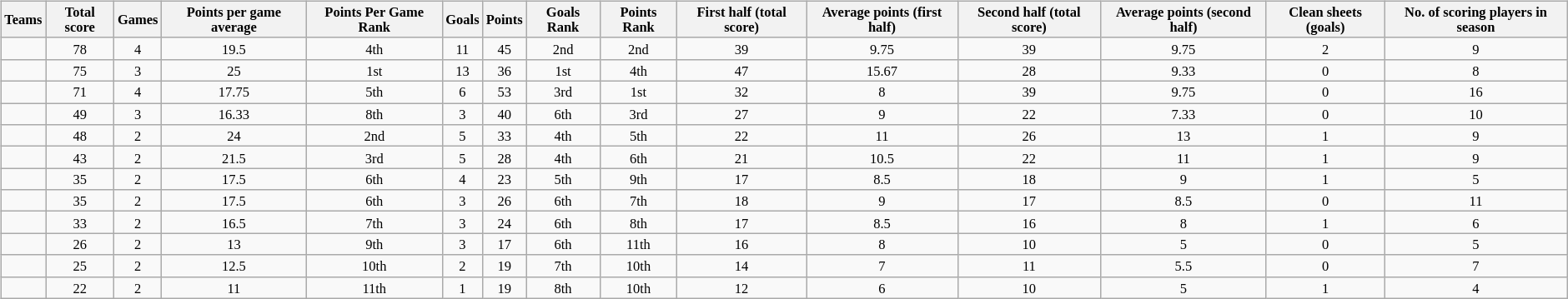<table class="wikitable sortable mw-collapsible mw-collapsed" style="font-size:11px; text-align:center; float:left; margin:0.10em 0 1em 1em;">
<tr>
<th>Teams</th>
<th>Total score</th>
<th>Games</th>
<th>Points per game average</th>
<th>Points Per Game Rank</th>
<th>Goals</th>
<th>Points</th>
<th>Goals Rank</th>
<th>Points Rank</th>
<th>First half (total score)</th>
<th>Average points (first half)</th>
<th>Second half (total score)</th>
<th>Average points (second half)</th>
<th>Clean sheets (goals)</th>
<th>No. of scoring players in season</th>
</tr>
<tr>
<td> </td>
<td style="text-align:center;">78</td>
<td>4</td>
<td>19.5</td>
<td>4th</td>
<td>11</td>
<td>45</td>
<td>2nd</td>
<td>2nd</td>
<td>39</td>
<td>9.75</td>
<td>39</td>
<td>9.75</td>
<td>2</td>
<td>9</td>
</tr>
<tr>
<td> </td>
<td style="text-align:center;">75</td>
<td>3</td>
<td>25</td>
<td>1st</td>
<td>13</td>
<td>36</td>
<td>1st</td>
<td>4th</td>
<td>47</td>
<td>15.67</td>
<td>28</td>
<td>9.33</td>
<td>0</td>
<td>8</td>
</tr>
<tr>
<td> </td>
<td style="text-align:center;">71</td>
<td>4</td>
<td>17.75</td>
<td>5th</td>
<td>6</td>
<td>53</td>
<td>3rd</td>
<td>1st</td>
<td>32</td>
<td>8</td>
<td>39</td>
<td>9.75</td>
<td>0</td>
<td>16</td>
</tr>
<tr>
<td> </td>
<td style="text-align:center;">49</td>
<td>3</td>
<td>16.33</td>
<td>8th</td>
<td>3</td>
<td>40</td>
<td>6th</td>
<td>3rd</td>
<td>27</td>
<td>9</td>
<td>22</td>
<td>7.33</td>
<td>0</td>
<td>10</td>
</tr>
<tr>
<td> </td>
<td style="text-align:center;">48</td>
<td>2</td>
<td>24</td>
<td>2nd</td>
<td>5</td>
<td>33</td>
<td>4th</td>
<td>5th</td>
<td>22</td>
<td>11</td>
<td>26</td>
<td>13</td>
<td>1</td>
<td>9</td>
</tr>
<tr>
<td> </td>
<td style="text-align:center;">43</td>
<td>2</td>
<td>21.5</td>
<td>3rd</td>
<td>5</td>
<td>28</td>
<td>4th</td>
<td>6th</td>
<td>21</td>
<td>10.5</td>
<td>22</td>
<td>11</td>
<td>1</td>
<td>9</td>
</tr>
<tr>
<td> </td>
<td style="text-align:center;">35</td>
<td>2</td>
<td>17.5</td>
<td>6th</td>
<td>4</td>
<td>23</td>
<td>5th</td>
<td>9th</td>
<td>17</td>
<td>8.5</td>
<td>18</td>
<td>9</td>
<td>1</td>
<td>5</td>
</tr>
<tr>
<td> </td>
<td style="text-align:center;">35</td>
<td>2</td>
<td>17.5</td>
<td>6th</td>
<td>3</td>
<td>26</td>
<td>6th</td>
<td>7th</td>
<td>18</td>
<td>9</td>
<td>17</td>
<td>8.5</td>
<td>0</td>
<td>11</td>
</tr>
<tr>
<td> </td>
<td style="text-align:center;">33</td>
<td>2</td>
<td>16.5</td>
<td>7th</td>
<td>3</td>
<td>24</td>
<td>6th</td>
<td>8th</td>
<td>17</td>
<td>8.5</td>
<td>16</td>
<td>8</td>
<td>1</td>
<td>6</td>
</tr>
<tr>
<td> </td>
<td style="text-align:center;">26</td>
<td>2</td>
<td>13</td>
<td>9th</td>
<td>3</td>
<td>17</td>
<td>6th</td>
<td>11th</td>
<td>16</td>
<td>8</td>
<td>10</td>
<td>5</td>
<td>0</td>
<td>5</td>
</tr>
<tr>
<td> </td>
<td style="text-align:center;">25</td>
<td>2</td>
<td>12.5</td>
<td>10th</td>
<td>2</td>
<td>19</td>
<td>7th</td>
<td>10th</td>
<td>14</td>
<td>7</td>
<td>11</td>
<td>5.5</td>
<td>0</td>
<td>7</td>
</tr>
<tr>
<td> </td>
<td style="text-align:center;">22</td>
<td>2</td>
<td>11</td>
<td>11th</td>
<td>1</td>
<td>19</td>
<td>8th</td>
<td>10th</td>
<td>12</td>
<td>6</td>
<td>10</td>
<td>5</td>
<td>1</td>
<td>4</td>
</tr>
</table>
